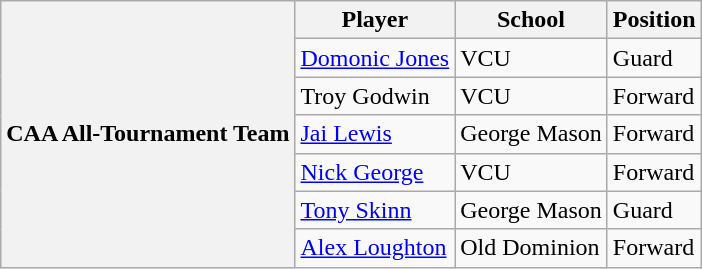<table class="wikitable" border="1">
<tr>
<th rowspan=7 valign=middle>CAA All-Tournament Team</th>
<th>Player</th>
<th>School</th>
<th>Position</th>
</tr>
<tr>
<td><a href='#'>Domonic Jones</a></td>
<td>VCU</td>
<td>Guard</td>
</tr>
<tr>
<td>Troy Godwin</td>
<td>VCU</td>
<td>Forward</td>
</tr>
<tr>
<td><a href='#'>Jai Lewis</a></td>
<td>George Mason</td>
<td>Forward</td>
</tr>
<tr>
<td><a href='#'>Nick George</a></td>
<td>VCU</td>
<td>Forward</td>
</tr>
<tr>
<td><a href='#'>Tony Skinn</a></td>
<td>George Mason</td>
<td>Guard</td>
</tr>
<tr>
<td><a href='#'>Alex Loughton</a></td>
<td>Old Dominion</td>
<td>Forward</td>
</tr>
</table>
